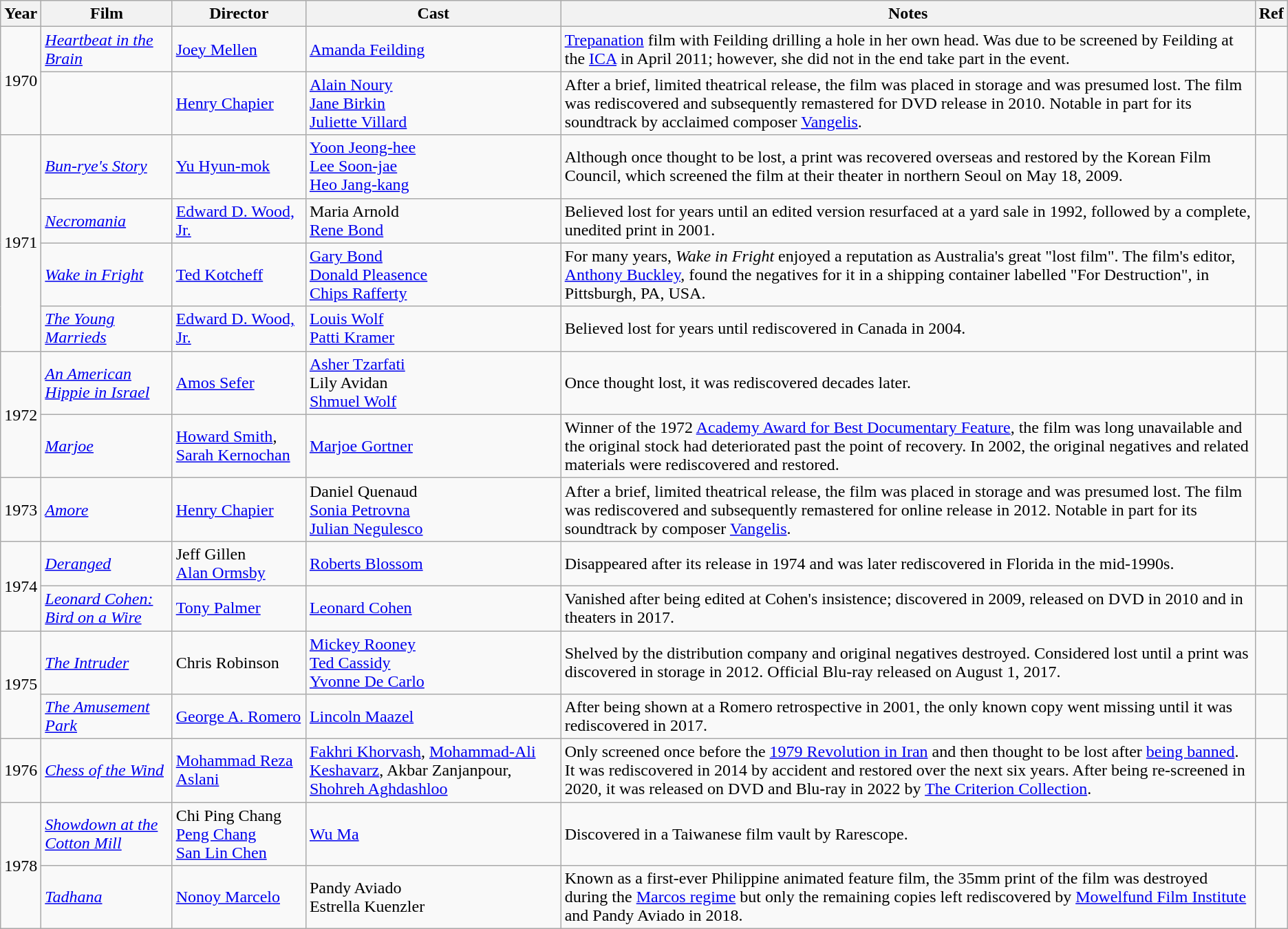<table class="wikitable sortable">
<tr>
<th>Year</th>
<th>Film</th>
<th>Director</th>
<th>Cast</th>
<th>Notes</th>
<th>Ref</th>
</tr>
<tr>
<td rowspan=2>1970</td>
<td><em><a href='#'>Heartbeat in the Brain</a></em></td>
<td><a href='#'>Joey Mellen</a></td>
<td><a href='#'>Amanda Feilding</a></td>
<td><a href='#'>Trepanation</a> film with Feilding drilling a hole in her own head. Was due to be screened by Feilding at the <a href='#'>ICA</a> in April 2011; however, she did not in the end take part in the event.</td>
<td></td>
</tr>
<tr>
<td></td>
<td><a href='#'>Henry Chapier</a></td>
<td><a href='#'>Alain Noury</a><br><a href='#'>Jane Birkin</a><br><a href='#'>Juliette Villard</a></td>
<td>After a brief, limited theatrical release, the film was placed in storage and was presumed lost. The film was rediscovered and subsequently remastered for DVD release in 2010. Notable in part for its soundtrack by acclaimed composer <a href='#'>Vangelis</a>.</td>
<td></td>
</tr>
<tr>
<td rowspan=4>1971</td>
<td><em><a href='#'>Bun-rye's Story</a></em></td>
<td><a href='#'>Yu Hyun-mok</a></td>
<td><a href='#'>Yoon Jeong-hee</a><br><a href='#'>Lee Soon-jae</a><br><a href='#'>Heo Jang-kang</a></td>
<td>Although once thought to be lost, a print was recovered overseas and restored by the Korean Film Council, which screened the film at their theater in northern Seoul on May 18, 2009.</td>
<td></td>
</tr>
<tr>
<td><em><a href='#'>Necromania</a></em></td>
<td><a href='#'>Edward D. Wood, Jr.</a></td>
<td>Maria Arnold<br><a href='#'>Rene Bond</a></td>
<td>Believed lost for years until an edited version resurfaced at a yard sale in 1992, followed by a complete, unedited print in 2001.</td>
<td></td>
</tr>
<tr>
<td><em><a href='#'>Wake in Fright</a></em></td>
<td><a href='#'>Ted Kotcheff</a></td>
<td><a href='#'>Gary Bond</a><br><a href='#'>Donald Pleasence</a><br><a href='#'>Chips Rafferty</a></td>
<td>For many years, <em>Wake in Fright</em> enjoyed a reputation as Australia's great "lost film". The film's editor, <a href='#'>Anthony Buckley</a>, found the negatives for it in a shipping container labelled "For Destruction", in Pittsburgh, PA, USA.</td>
<td></td>
</tr>
<tr>
<td><em><a href='#'>The Young Marrieds</a></em></td>
<td><a href='#'>Edward D. Wood, Jr.</a></td>
<td><a href='#'>Louis Wolf</a><br><a href='#'>Patti Kramer</a></td>
<td>Believed lost for years until rediscovered in Canada in 2004.</td>
<td></td>
</tr>
<tr>
<td rowspan=2>1972</td>
<td><em><a href='#'>An American Hippie in Israel</a></em></td>
<td><a href='#'>Amos Sefer</a></td>
<td><a href='#'>Asher Tzarfati</a><br>Lily Avidan<br><a href='#'>Shmuel Wolf</a></td>
<td>Once thought lost, it was rediscovered decades later.</td>
<td></td>
</tr>
<tr>
<td><em><a href='#'>Marjoe</a></em></td>
<td><a href='#'>Howard Smith</a>, <a href='#'>Sarah Kernochan</a></td>
<td><a href='#'>Marjoe Gortner</a></td>
<td>Winner of the 1972 <a href='#'>Academy Award for Best Documentary Feature</a>, the film was long unavailable and the original stock had deteriorated past the point of recovery. In 2002, the original negatives and related materials were rediscovered and restored.</td>
<td></td>
</tr>
<tr>
<td>1973</td>
<td><em><a href='#'>Amore</a></em></td>
<td><a href='#'>Henry Chapier</a></td>
<td>Daniel Quenaud<br><a href='#'>Sonia Petrovna</a><br><a href='#'>Julian Negulesco</a></td>
<td>After a brief, limited theatrical release, the film was placed in storage and was presumed lost. The film was rediscovered and subsequently remastered for online release in 2012. Notable in part for its soundtrack by composer <a href='#'>Vangelis</a>.</td>
<td></td>
</tr>
<tr>
<td rowspan=2>1974</td>
<td><em><a href='#'>Deranged</a></em></td>
<td>Jeff Gillen<br><a href='#'>Alan Ormsby</a></td>
<td><a href='#'>Roberts Blossom</a></td>
<td>Disappeared after its release in 1974 and was later rediscovered in Florida in the mid-1990s.</td>
<td></td>
</tr>
<tr>
<td><em><a href='#'>Leonard Cohen: Bird on a Wire</a></em></td>
<td><a href='#'>Tony Palmer</a></td>
<td><a href='#'>Leonard Cohen</a></td>
<td>Vanished after being edited at Cohen's insistence; discovered in 2009, released on DVD in 2010 and in theaters in 2017.</td>
<td></td>
</tr>
<tr>
<td rowspan=2>1975</td>
<td><em><a href='#'>The Intruder</a></em></td>
<td>Chris Robinson</td>
<td><a href='#'>Mickey Rooney</a><br><a href='#'>Ted Cassidy</a><br><a href='#'>Yvonne De Carlo</a></td>
<td>Shelved by the distribution company and original negatives destroyed. Considered lost until a print was discovered in storage in 2012. Official Blu-ray released on August 1, 2017.</td>
<td></td>
</tr>
<tr>
<td><em><a href='#'>The Amusement Park</a></em></td>
<td><a href='#'>George A. Romero</a></td>
<td><a href='#'>Lincoln Maazel</a></td>
<td>After being shown at a Romero retrospective in 2001, the only known copy went missing until it was rediscovered in 2017.</td>
<td></td>
</tr>
<tr>
<td>1976</td>
<td><em><a href='#'>Chess of the Wind</a></em></td>
<td><a href='#'>Mohammad Reza Aslani</a></td>
<td><a href='#'>Fakhri Khorvash</a>, <a href='#'>Mohammad-Ali Keshavarz</a>, Akbar Zanjanpour, <a href='#'>Shohreh Aghdashloo</a></td>
<td>Only screened once before the <a href='#'>1979 Revolution in Iran</a> and then thought to be lost after <a href='#'>being banned</a>. It was rediscovered in 2014 by accident and restored over the next six years. After being re-screened in 2020, it was released on DVD and Blu-ray in 2022 by <a href='#'>The Criterion Collection</a>.</td>
<td></td>
</tr>
<tr>
<td rowspan="2">1978</td>
<td><em><a href='#'>Showdown at the Cotton Mill</a></em></td>
<td>Chi Ping Chang<br><a href='#'>Peng Chang</a><br><a href='#'>San Lin Chen</a></td>
<td><a href='#'>Wu Ma</a></td>
<td>Discovered in a Taiwanese film vault by Rarescope.</td>
<td></td>
</tr>
<tr>
<td><em><a href='#'>Tadhana</a></em></td>
<td><a href='#'>Nonoy Marcelo</a></td>
<td>Pandy Aviado<br>Estrella Kuenzler</td>
<td>Known as a first-ever Philippine animated feature film, the 35mm print of the film was destroyed during the <a href='#'>Marcos regime</a> but only the remaining copies left rediscovered by <a href='#'>Mowelfund Film Institute</a> and Pandy Aviado in 2018.</td>
<td></td>
</tr>
</table>
